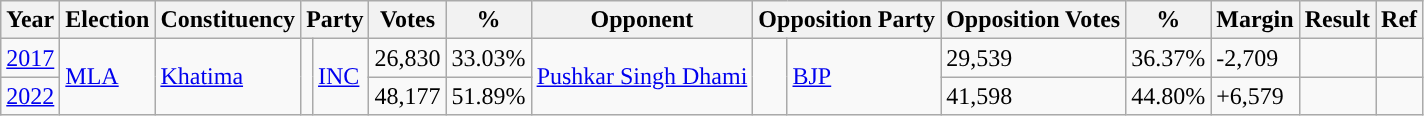<table class="wikitable sortable">
<tr>
<th>Year</th>
<th>Election</th>
<th>Constituency</th>
<th colspan="2">Party</th>
<th>Votes</th>
<th>%</th>
<th>Opponent</th>
<th colspan="2">Opposition Party</th>
<th>Opposition Votes</th>
<th>%</th>
<th>Margin</th>
<th>Result</th>
<th>Ref</th>
</tr>
<tr>
<td><a href='#'>2017</a></td>
<td rowspan="2"><a href='#'>MLA</a></td>
<td rowspan="2"><a href='#'>Khatima</a></td>
<td rowspan="2" style="background-color: "><br></td>
<td rowspan="2"><a href='#'>INC</a></td>
<td>26,830</td>
<td>33.03%</td>
<td rowspan="2"><a href='#'>Pushkar Singh Dhami</a></td>
<td rowspan="2" style="background-color: "><br></td>
<td rowspan="2"><a href='#'>BJP</a></td>
<td>29,539</td>
<td>36.37%</td>
<td>-2,709</td>
<td></td>
<td></td>
</tr>
<tr>
<td><a href='#'>2022</a></td>
<td>48,177</td>
<td>51.89%</td>
<td>41,598</td>
<td>44.80%</td>
<td>+6,579</td>
<td></td>
<td></td>
</tr>
</table>
